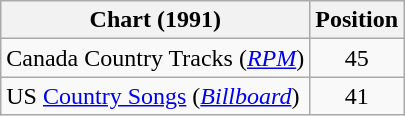<table class="wikitable sortable">
<tr>
<th scope="col">Chart (1991)</th>
<th scope="col">Position</th>
</tr>
<tr>
<td>Canada Country Tracks (<em><a href='#'>RPM</a></em>)</td>
<td align="center">45</td>
</tr>
<tr>
<td>US <a href='#'>Country Songs</a> (<em><a href='#'>Billboard</a></em>)</td>
<td align="center">41</td>
</tr>
</table>
